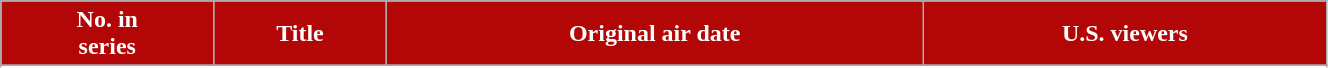<table class="wikitable plainrowheaders" width="70%">
<tr>
<th scope="col" style="background-color: #B30707; color: #FFFFFF;">No. in<br>series</th>
<th scope="col" style="background-color: #B30707; color: #FFFFFF;">Title</th>
<th scope="col" style="background-color: #B30707; color: #FFFFFF;">Original air date</th>
<th scope="col" style="background-color: #B30707; color: #FFFFFF;">U.S. viewers</th>
</tr>
<tr>
</tr>
<tr>
</tr>
</table>
